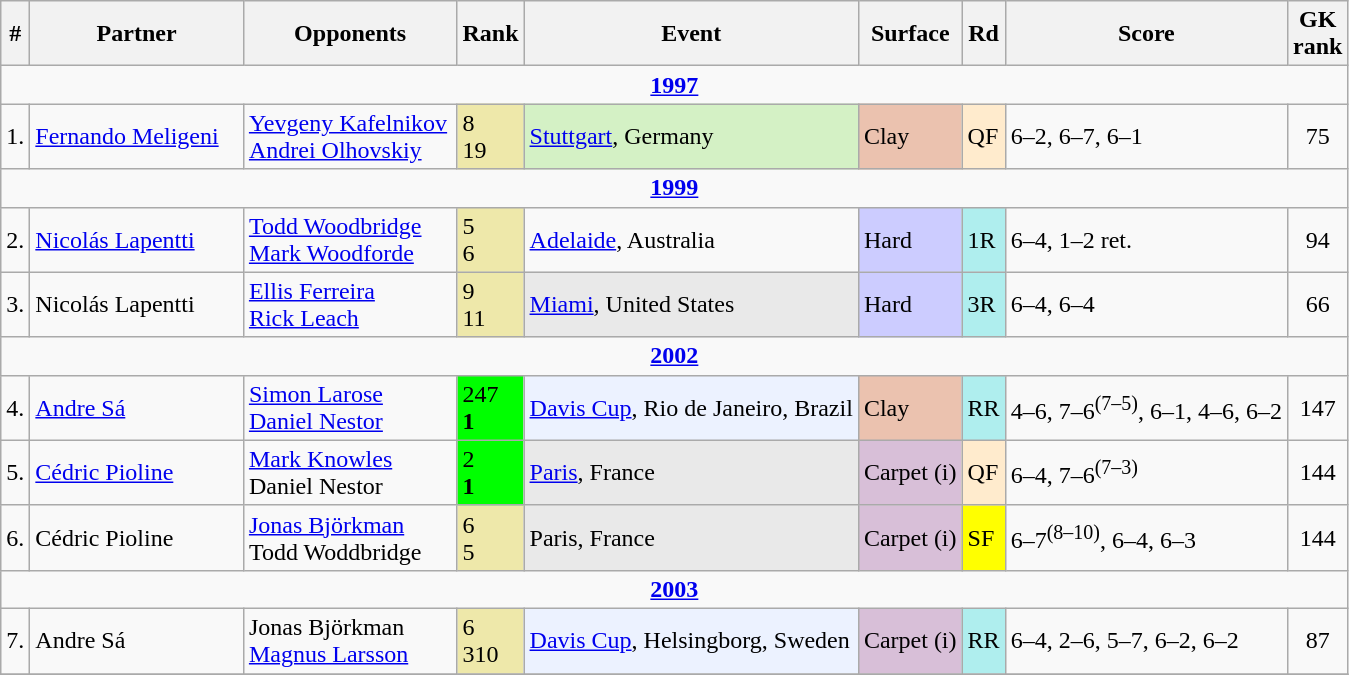<table class="wikitable sortable">
<tr>
<th>#</th>
<th width="135">Partner</th>
<th width="135">Opponents</th>
<th>Rank</th>
<th>Event</th>
<th>Surface</th>
<th>Rd</th>
<th class=unsortable>Score</th>
<th>GK<br>rank</th>
</tr>
<tr>
<td colspan=9 style=text-align:center><strong><a href='#'>1997</a></strong></td>
</tr>
<tr>
<td>1.</td>
<td> <a href='#'>Fernando Meligeni</a></td>
<td> <a href='#'>Yevgeny Kafelnikov</a><br> <a href='#'>Andrei Olhovskiy</a></td>
<td bgcolor="eee8aa">8<br>19</td>
<td bgcolor="d4f1c5"><a href='#'>Stuttgart</a>, Germany</td>
<td bgcolor="EBC2AF">Clay</td>
<td bgcolor="ffebcd">QF</td>
<td>6–2, 6–7, 6–1</td>
<td style="text-align:center">75</td>
</tr>
<tr>
<td colspan=9 style=text-align:center><strong><a href='#'>1999</a></strong></td>
</tr>
<tr>
<td>2.</td>
<td> <a href='#'>Nicolás Lapentti</a></td>
<td> <a href='#'>Todd Woodbridge</a><br> <a href='#'>Mark Woodforde</a></td>
<td bgcolor="eee8aa">5<br>6</td>
<td><a href='#'>Adelaide</a>, Australia</td>
<td bgcolor="#ccf">Hard</td>
<td bgcolor="afeeee">1R</td>
<td>6–4, 1–2 ret.</td>
<td style="text-align:center">94</td>
</tr>
<tr>
<td>3.</td>
<td> Nicolás Lapentti</td>
<td> <a href='#'>Ellis Ferreira</a><br> <a href='#'>Rick Leach</a></td>
<td bgcolor="eee8aa">9<br>11</td>
<td bgcolor="e9e9e9"><a href='#'>Miami</a>, United States</td>
<td bgcolor="#ccf">Hard</td>
<td bgcolor="afeeee">3R</td>
<td>6–4, 6–4</td>
<td style="text-align:center">66</td>
</tr>
<tr>
<td colspan=9 style=text-align:center><strong><a href='#'>2002</a></strong></td>
</tr>
<tr>
<td>4.</td>
<td> <a href='#'>Andre Sá</a></td>
<td> <a href='#'>Simon Larose</a><br> <a href='#'>Daniel Nestor</a></td>
<td bgcolor="lime">247<br><strong>1</strong></td>
<td bgcolor="#ecf2ff"><a href='#'>Davis Cup</a>, Rio de Janeiro, Brazil</td>
<td bgcolor="EBC2AF">Clay</td>
<td bgcolor="afeeee">RR</td>
<td>4–6, 7–6<sup>(7–5)</sup>, 6–1, 4–6, 6–2</td>
<td style="text-align:center">147</td>
</tr>
<tr>
<td>5.</td>
<td> <a href='#'>Cédric Pioline</a></td>
<td> <a href='#'>Mark Knowles</a><br> Daniel Nestor</td>
<td bgcolor="lime">2<br><strong>1</strong></td>
<td bgcolor="e9e9e9"><a href='#'>Paris</a>, France</td>
<td bgcolor="thistle">Carpet (i)</td>
<td bgcolor="ffebcd">QF</td>
<td>6–4, 7–6<sup>(7–3)</sup></td>
<td style="text-align:center">144</td>
</tr>
<tr>
<td>6.</td>
<td> Cédric Pioline</td>
<td> <a href='#'>Jonas Björkman</a><br> Todd Woddbridge</td>
<td bgcolor="eee8aa">6<br>5</td>
<td bgcolor="e9e9e9">Paris, France</td>
<td bgcolor="thistle">Carpet (i)</td>
<td bgcolor="yellow">SF</td>
<td>6–7<sup>(8–10)</sup>, 6–4, 6–3</td>
<td style="text-align:center">144</td>
</tr>
<tr>
<td colspan=9 style=text-align:center><strong><a href='#'>2003</a></strong></td>
</tr>
<tr>
<td>7.</td>
<td> Andre Sá</td>
<td> Jonas Björkman<br> <a href='#'>Magnus Larsson</a></td>
<td bgcolor="eee8aa">6<br>310</td>
<td bgcolor="#ecf2ff"><a href='#'>Davis Cup</a>, Helsingborg, Sweden</td>
<td bgcolor="thistle">Carpet (i)</td>
<td bgcolor="afeeee">RR</td>
<td>6–4, 2–6, 5–7, 6–2, 6–2</td>
<td style="text-align:center">87</td>
</tr>
<tr>
</tr>
</table>
